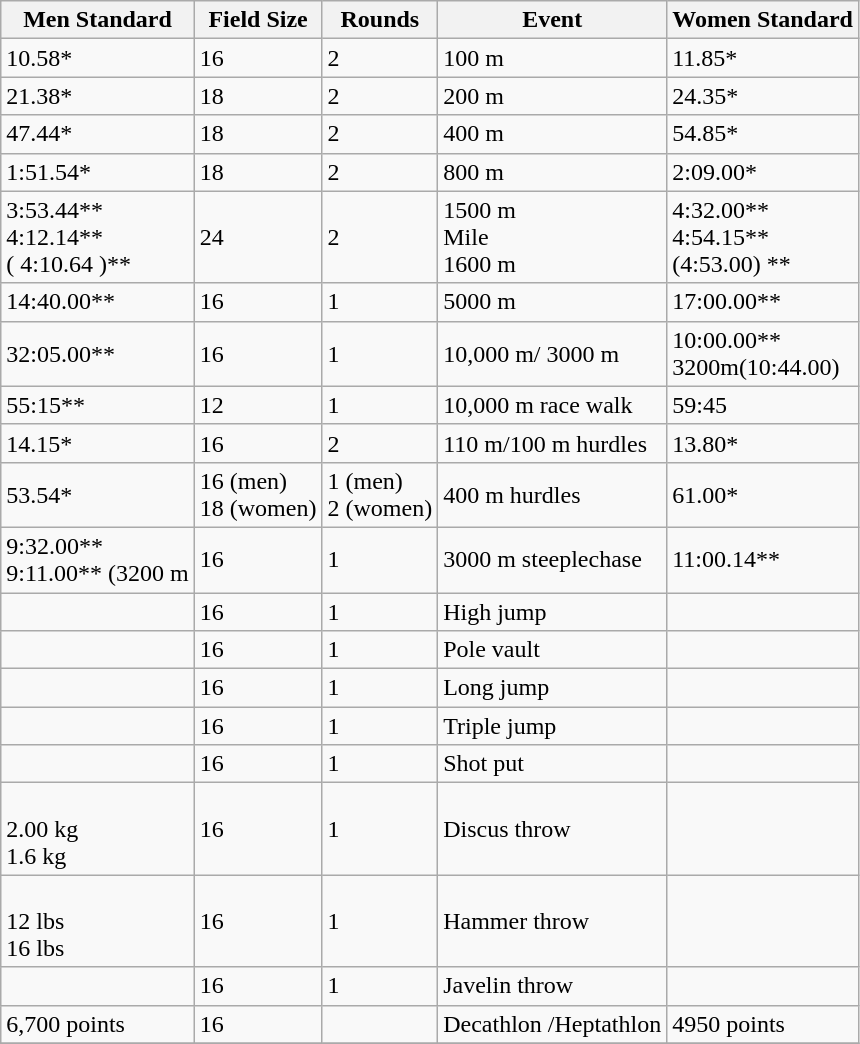<table class="wikitable sortable">
<tr>
<th>Men Standard</th>
<th>Field Size</th>
<th>Rounds</th>
<th>Event</th>
<th>Women Standard</th>
</tr>
<tr>
<td>10.58*</td>
<td>16</td>
<td>2</td>
<td>100 m</td>
<td>11.85*</td>
</tr>
<tr>
<td>21.38*</td>
<td>18</td>
<td>2</td>
<td>200 m</td>
<td>24.35*</td>
</tr>
<tr>
<td>47.44*</td>
<td>18</td>
<td>2</td>
<td>400 m</td>
<td>54.85*</td>
</tr>
<tr>
<td>1:51.54*</td>
<td>18</td>
<td>2</td>
<td>800 m</td>
<td>2:09.00*</td>
</tr>
<tr>
<td>3:53.44**<br>4:12.14**<br>( 4:10.64 )**</td>
<td>24</td>
<td>2</td>
<td>1500 m<br>Mile<br>1600 m</td>
<td>4:32.00**<br>4:54.15**<br>(4:53.00) **</td>
</tr>
<tr>
<td>14:40.00**</td>
<td>16</td>
<td>1</td>
<td>5000 m</td>
<td>17:00.00**</td>
</tr>
<tr>
<td>32:05.00**</td>
<td>16</td>
<td>1</td>
<td>10,000 m/ 3000 m</td>
<td>10:00.00**<br>3200m(10:44.00)</td>
</tr>
<tr>
<td>55:15**</td>
<td>12</td>
<td>1</td>
<td>10,000 m race walk</td>
<td>59:45</td>
</tr>
<tr>
<td>14.15*</td>
<td>16</td>
<td>2</td>
<td>110 m/100 m hurdles</td>
<td>13.80*</td>
</tr>
<tr>
<td>53.54*</td>
<td>16 (men)<br>18 (women)</td>
<td>1 (men)<br>2 (women)</td>
<td>400 m hurdles</td>
<td>61.00*</td>
</tr>
<tr>
<td>9:32.00**<br>9:11.00** (3200 m</td>
<td>16</td>
<td>1</td>
<td>3000 m steeplechase</td>
<td>11:00.14**</td>
</tr>
<tr>
<td></td>
<td>16</td>
<td>1</td>
<td>High jump</td>
<td></td>
</tr>
<tr>
<td></td>
<td>16</td>
<td>1</td>
<td>Pole vault</td>
<td></td>
</tr>
<tr>
<td></td>
<td>16</td>
<td>1</td>
<td>Long jump</td>
<td></td>
</tr>
<tr>
<td></td>
<td>16</td>
<td>1</td>
<td>Triple jump</td>
<td></td>
</tr>
<tr>
<td> </td>
<td>16</td>
<td>1</td>
<td>Shot put</td>
<td> </td>
</tr>
<tr>
<td> <br> 2.00 kg<br> 1.6 kg</td>
<td>16</td>
<td>1</td>
<td>Discus throw</td>
<td> </td>
</tr>
<tr>
<td> <br> 12 lbs <br> 16 lbs</td>
<td>16</td>
<td>1</td>
<td>Hammer throw</td>
<td> </td>
</tr>
<tr>
<td> </td>
<td>16</td>
<td>1</td>
<td>Javelin throw</td>
<td> </td>
</tr>
<tr>
<td>6,700 points</td>
<td>16</td>
<td></td>
<td>Decathlon /Heptathlon</td>
<td>4950 points</td>
</tr>
<tr>
</tr>
</table>
